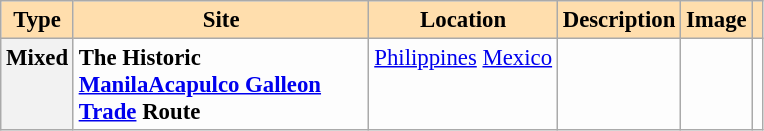<table class="wikitable" style="font-size:95%; background:#fdfdfd;">
<tr>
<th scope="col" style="background:#ffdead;">Type </th>
<th scope="col" style="background:#ffdead; width:12.5em;">Site</th>
<th scope="col" style="background:#ffdead;">Location</th>
<th scope="col" style="background:#ffdead;">Description</th>
<th scope="col" style="background:#ffdead;">Image</th>
<th scope="col" style="background:#ffdead;"></th>
</tr>
<tr style="vertical-align:top;">
<th scope="row">Mixed</th>
<td style="font-weight:bold;">The Historic <a href='#'>ManilaAcapulco Galleon Trade</a> Route</td>
<td><a href='#'>Philippines</a>  <a href='#'>Mexico</a></td>
<td></td>
<td></td>
<td></td>
</tr>
</table>
